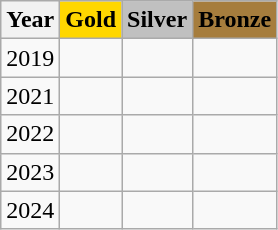<table class="wikitable">
<tr>
<th>Year</th>
<th style="background:gold">Gold</th>
<th style="background:silver">Silver</th>
<th style="background:#a67d3d">Bronze</th>
</tr>
<tr>
<td>2019</td>
<td></td>
<td></td>
<td></td>
</tr>
<tr>
<td>2021</td>
<td></td>
<td></td>
<td></td>
</tr>
<tr>
<td>2022</td>
<td></td>
<td></td>
<td></td>
</tr>
<tr>
<td>2023</td>
<td></td>
<td></td>
<td></td>
</tr>
<tr>
<td>2024</td>
<td></td>
<td></td>
<td></td>
</tr>
</table>
